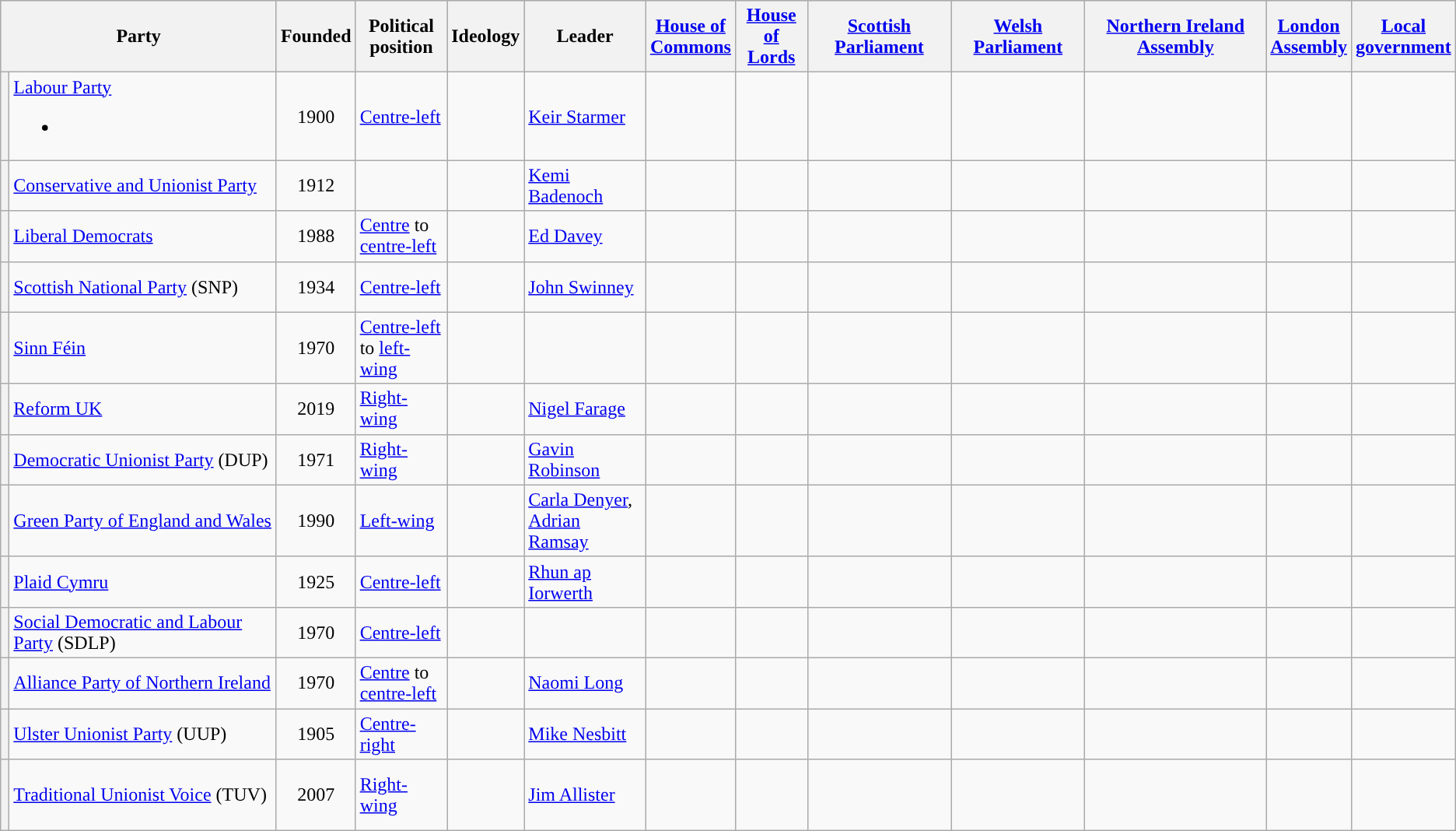<table class ="wikitable sortable">
<tr style="background:#ccc">
<th colspan=2 scope="col" class="unsortable" style="width:20px">Party</th>
<th>Founded</th>
<th scope="col" class="unsortable">Political<br>position</th>
<th scope="col" class="unsortable">Ideology</th>
<th class="unsortable">Leader</th>
<th data-sort-type="number"><a href='#'>House of<br>Commons</a></th>
<th data-sort-type="number"><a href='#'>House of<br>Lords</a></th>
<th data-sort-type="number"><a href='#'>Scottish Parliament</a></th>
<th data-sort-type="number"><a href='#'>Welsh Parliament</a></th>
<th data-sort-type="number"><a href='#'>Northern Ireland Assembly</a></th>
<th data-sort-type="number"><a href='#'>London<br>Assembly</a></th>
<th data-sort-type="number"><a href='#'>Local<br>government</a></th>
</tr>
<tr>
<th style="background-color: "></th>
<td><a href='#'>Labour Party</a><br><ul><li></li></ul></td>
<td align=center>1900<br></td>
<td><a href='#'>Centre-left</a></td>
<td></td>
<td><a href='#'>Keir Starmer</a></td>
<td></td>
<td> </td>
<td> </td>
<td> </td>
<td></td>
<td> </td>
<td></td>
</tr>
<tr>
<th style="background-color: "></th>
<td><a href='#'>Conservative and Unionist Party</a></td>
<td align=center>1912 <br></td>
<td></td>
<td><br><br></td>
<td><a href='#'>Kemi Badenoch</a></td>
<td></td>
<td> </td>
<td></td>
<td></td>
<td></td>
<td></td>
<td style="width:30pt; text-align:left"></td>
</tr>
<tr>
<th style="background-color: "></th>
<td><a href='#'>Liberal Democrats</a></td>
<td align=center>1988</td>
<td><a href='#'>Centre</a> to<br><a href='#'>centre-left</a></td>
<td><br></td>
<td><a href='#'>Ed Davey</a></td>
<td></td>
<td> </td>
<td></td>
<td></td>
<td></td>
<td></td>
<td></td>
</tr>
<tr>
<th style="background-color: "></th>
<td><a href='#'>Scottish National Party</a> (SNP)</td>
<td align=center>1934</td>
<td><a href='#'>Centre-left</a></td>
<td><br><br></td>
<td><a href='#'>John Swinney</a></td>
<td></td>
<td></td>
<td></td>
<td></td>
<td></td>
<td></td>
<td></td>
</tr>
<tr>
<th style="background-color: "></th>
<td><a href='#'>Sinn Féin</a></td>
<td align=center>1970</td>
<td><a href='#'>Centre-left</a><br>to <a href='#'>left-wing</a></td>
<td></td>
<td></td>
<td> </td>
<td></td>
<td></td>
<td></td>
<td></td>
<td></td>
<td></td>
</tr>
<tr>
<th style="background-color: "></th>
<td><a href='#'>Reform UK</a></td>
<td align=center>2019</td>
<td><a href='#'>Right-wing</a></td>
<td><br></td>
<td><a href='#'>Nigel Farage</a></td>
<td></td>
<td></td>
<td></td>
<td></td>
<td></td>
<td></td>
<td></td>
</tr>
<tr>
<th style="background-color: "></th>
<td><a href='#'>Democratic Unionist Party</a> (DUP)</td>
<td align=center>1971</td>
<td><a href='#'>Right-wing</a></td>
<td></td>
<td><a href='#'>Gavin Robinson</a></td>
<td></td>
<td> </td>
<td></td>
<td></td>
<td></td>
<td></td>
<td></td>
</tr>
<tr>
<th style="background-color: "></th>
<td><a href='#'>Green Party of England and Wales</a></td>
<td align=center>1990</td>
<td><a href='#'>Left-wing</a></td>
<td><br></td>
<td><a href='#'>Carla Denyer</a>,<br><a href='#'>Adrian Ramsay</a><br></td>
<td></td>
<td> </td>
<td></td>
<td></td>
<td></td>
<td></td>
<td></td>
</tr>
<tr>
<th style="background-color: "></th>
<td><a href='#'>Plaid Cymru</a></td>
<td align=center>1925</td>
<td><a href='#'>Centre-left</a></td>
<td></td>
<td><a href='#'>Rhun ap Iorwerth</a></td>
<td></td>
<td> </td>
<td></td>
<td></td>
<td></td>
<td></td>
<td></td>
</tr>
<tr>
<th style="background-color: "></th>
<td><a href='#'>Social Democratic and Labour Party</a> (SDLP)</td>
<td align=center>1970</td>
<td><a href='#'>Centre-left</a></td>
<td></td>
<td></td>
<td></td>
<td></td>
<td></td>
<td></td>
<td></td>
<td></td>
<td></td>
</tr>
<tr>
<th style="background-color: "></th>
<td><a href='#'>Alliance Party of Northern Ireland</a></td>
<td align=center>1970</td>
<td><a href='#'>Centre</a> to<br><a href='#'>centre-left</a></td>
<td><br></td>
<td><a href='#'>Naomi Long</a></td>
<td></td>
<td></td>
<td></td>
<td></td>
<td></td>
<td></td>
<td></td>
</tr>
<tr>
<th style="background-color: "></th>
<td><a href='#'>Ulster Unionist Party</a> (UUP)</td>
<td align=center>1905</td>
<td><a href='#'>Centre-right</a></td>
<td><br></td>
<td><a href='#'>Mike Nesbitt</a></td>
<td></td>
<td> </td>
<td></td>
<td></td>
<td></td>
<td></td>
<td></td>
</tr>
<tr>
<th style="background-color: "></th>
<td><a href='#'>Traditional Unionist Voice</a> (TUV)</td>
<td align=center>2007</td>
<td><a href='#'>Right-wing</a></td>
<td><br><br><br></td>
<td><a href='#'>Jim Allister</a></td>
<td></td>
<td></td>
<td></td>
<td></td>
<td></td>
<td></td>
<td></td>
</tr>
</table>
